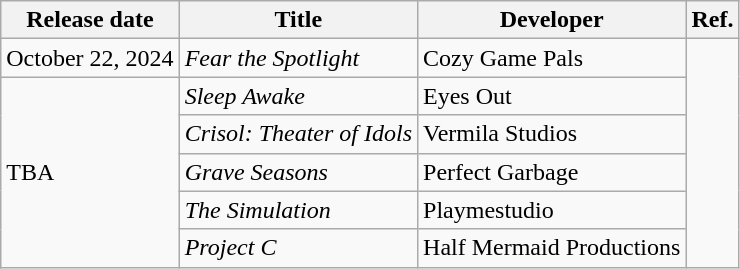<table class="wikitable">
<tr>
<th>Release date</th>
<th>Title</th>
<th>Developer</th>
<th>Ref.</th>
</tr>
<tr>
<td>October 22, 2024</td>
<td><em>Fear the Spotlight</em></td>
<td>Cozy Game Pals</td>
<td rowspan="6"></td>
</tr>
<tr>
<td rowspan="5">TBA</td>
<td><em>Sleep Awake</em></td>
<td>Eyes Out</td>
</tr>
<tr>
<td><em>Crisol: Theater of Idols</em></td>
<td>Vermila Studios</td>
</tr>
<tr>
<td><em>Grave Seasons</em></td>
<td>Perfect Garbage</td>
</tr>
<tr>
<td><em>The Simulation</em></td>
<td>Playmestudio</td>
</tr>
<tr>
<td><em>Project C</em></td>
<td>Half Mermaid Productions</td>
</tr>
</table>
